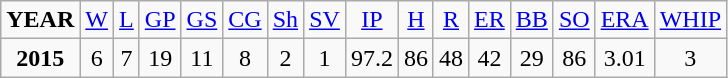<table class="sortable wikitable" style="text-align:center;">
<tr>
<td><strong>YEAR</strong></td>
<td><a href='#'>W</a></td>
<td><a href='#'>L</a></td>
<td><a href='#'>GP</a></td>
<td><a href='#'>GS</a></td>
<td><a href='#'>CG</a></td>
<td><a href='#'>Sh</a></td>
<td><a href='#'>SV</a></td>
<td><a href='#'>IP</a></td>
<td><a href='#'>H</a></td>
<td><a href='#'>R</a></td>
<td><a href='#'>ER</a></td>
<td><a href='#'>BB</a></td>
<td><a href='#'>SO</a></td>
<td><a href='#'>ERA</a></td>
<td><a href='#'>WHIP</a></td>
</tr>
<tr>
<td><strong>2015</strong></td>
<td>6</td>
<td>7</td>
<td>19</td>
<td>11</td>
<td>8</td>
<td>2</td>
<td>1</td>
<td>97.2</td>
<td>86</td>
<td>48</td>
<td>42</td>
<td>29</td>
<td>86</td>
<td>3.01</td>
<td>3</td>
</tr>
</table>
